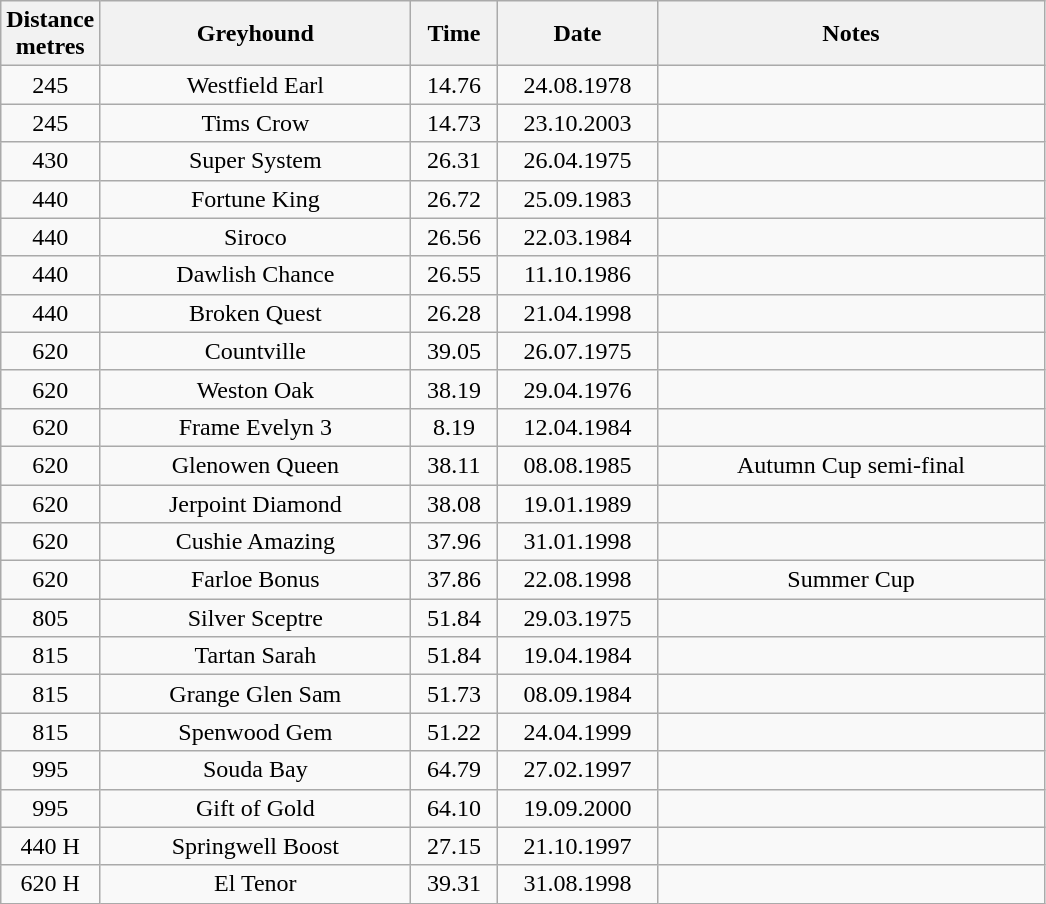<table class="wikitable" style="font-size: 100%">
<tr>
<th width=50>Distance <br>metres</th>
<th width=200>Greyhound</th>
<th width=50>Time</th>
<th width=100>Date</th>
<th width=250>Notes</th>
</tr>
<tr align=center>
<td>245</td>
<td>Westfield Earl</td>
<td>14.76</td>
<td>24.08.1978</td>
<td></td>
</tr>
<tr align=center>
<td>245</td>
<td>Tims Crow</td>
<td>14.73</td>
<td>23.10.2003</td>
<td></td>
</tr>
<tr align=center>
<td>430</td>
<td>Super System</td>
<td>26.31</td>
<td>26.04.1975</td>
<td></td>
</tr>
<tr align=center>
<td>440</td>
<td>Fortune King</td>
<td>26.72</td>
<td>25.09.1983</td>
<td></td>
</tr>
<tr align=center>
<td>440</td>
<td>Siroco</td>
<td>26.56</td>
<td>22.03.1984</td>
<td></td>
</tr>
<tr align=center>
<td>440</td>
<td>Dawlish Chance</td>
<td>26.55</td>
<td>11.10.1986</td>
<td></td>
</tr>
<tr align=center>
<td>440</td>
<td>Broken Quest</td>
<td>26.28</td>
<td>21.04.1998</td>
<td></td>
</tr>
<tr align=center>
<td>620</td>
<td>Countville</td>
<td>39.05</td>
<td>26.07.1975</td>
<td></td>
</tr>
<tr align=center>
<td>620</td>
<td>Weston Oak</td>
<td>38.19</td>
<td>29.04.1976</td>
<td></td>
</tr>
<tr align=center>
<td>620</td>
<td>Frame Evelyn 3</td>
<td>8.19</td>
<td>12.04.1984</td>
<td></td>
</tr>
<tr align=center>
<td>620</td>
<td>Glenowen Queen</td>
<td>38.11</td>
<td>08.08.1985</td>
<td>Autumn Cup semi-final</td>
</tr>
<tr align=center>
<td>620</td>
<td>Jerpoint Diamond </td>
<td>38.08</td>
<td>19.01.1989</td>
<td></td>
</tr>
<tr align=center>
<td>620</td>
<td>Cushie Amazing</td>
<td>37.96</td>
<td>31.01.1998</td>
<td></td>
</tr>
<tr align=center>
<td>620</td>
<td>Farloe Bonus</td>
<td>37.86</td>
<td>22.08.1998</td>
<td>Summer Cup</td>
</tr>
<tr align=center>
<td>805</td>
<td>Silver Sceptre</td>
<td>51.84</td>
<td>29.03.1975</td>
<td></td>
</tr>
<tr align=center>
<td>815</td>
<td>Tartan Sarah</td>
<td>51.84</td>
<td>19.04.1984</td>
<td></td>
</tr>
<tr align=center>
<td>815</td>
<td>Grange Glen Sam</td>
<td>51.73</td>
<td>08.09.1984</td>
<td></td>
</tr>
<tr align=center>
<td>815</td>
<td>Spenwood Gem</td>
<td>51.22</td>
<td>24.04.1999</td>
<td></td>
</tr>
<tr align=center>
<td>995</td>
<td>Souda Bay</td>
<td>64.79</td>
<td>27.02.1997</td>
<td></td>
</tr>
<tr align=center>
<td>995</td>
<td>Gift of Gold</td>
<td>64.10</td>
<td>19.09.2000</td>
<td></td>
</tr>
<tr align=center>
<td>440 H</td>
<td>Springwell Boost</td>
<td>27.15</td>
<td>21.10.1997</td>
<td></td>
</tr>
<tr align=center>
<td>620 H</td>
<td>El Tenor</td>
<td>39.31</td>
<td>31.08.1998</td>
<td></td>
</tr>
</table>
